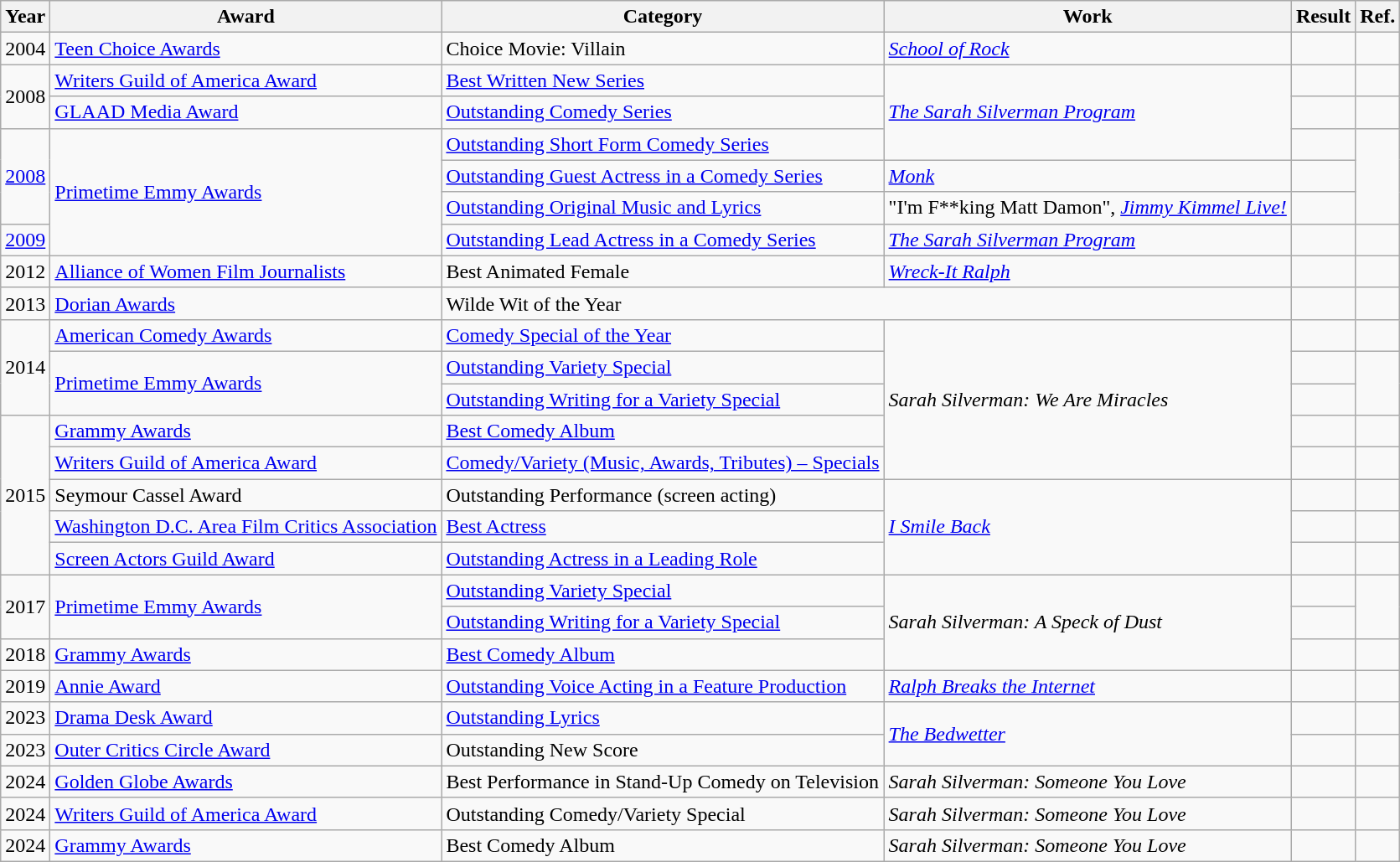<table class="wikitable sortable">
<tr>
<th>Year</th>
<th>Award</th>
<th>Category</th>
<th>Work</th>
<th>Result</th>
<th>Ref.</th>
</tr>
<tr>
<td>2004</td>
<td><a href='#'>Teen Choice Awards</a></td>
<td>Choice Movie: Villain</td>
<td><em><a href='#'>School of Rock</a></em></td>
<td></td>
<td></td>
</tr>
<tr>
<td rowspan="2">2008</td>
<td><a href='#'>Writers Guild of America Award</a></td>
<td><a href='#'>Best Written New Series</a></td>
<td rowspan="3"><em><a href='#'>The Sarah Silverman Program</a></em></td>
<td></td>
<td></td>
</tr>
<tr>
<td><a href='#'>GLAAD Media Award</a></td>
<td><a href='#'>Outstanding Comedy Series</a></td>
<td></td>
<td></td>
</tr>
<tr>
<td rowspan="3"><a href='#'>2008</a></td>
<td rowspan=4><a href='#'>Primetime Emmy Awards</a></td>
<td><a href='#'>Outstanding Short Form Comedy Series</a></td>
<td></td>
<td rowspan=3></td>
</tr>
<tr>
<td><a href='#'>Outstanding Guest Actress in a Comedy Series</a></td>
<td><em><a href='#'>Monk</a></em></td>
<td></td>
</tr>
<tr>
<td><a href='#'>Outstanding Original Music and Lyrics</a></td>
<td>"I'm F**king Matt Damon", <em><a href='#'>Jimmy Kimmel Live!</a></em></td>
<td></td>
</tr>
<tr>
<td><a href='#'>2009</a></td>
<td><a href='#'>Outstanding Lead Actress in a Comedy Series</a></td>
<td><em><a href='#'>The Sarah Silverman Program</a></em></td>
<td></td>
<td></td>
</tr>
<tr>
<td>2012</td>
<td><a href='#'>Alliance of Women Film Journalists</a></td>
<td>Best Animated Female</td>
<td><em><a href='#'>Wreck-It Ralph</a></em></td>
<td></td>
<td></td>
</tr>
<tr>
<td>2013</td>
<td><a href='#'>Dorian Awards</a></td>
<td colspan="2">Wilde Wit of the Year</td>
<td></td>
<td></td>
</tr>
<tr>
<td rowspan="3">2014</td>
<td><a href='#'>American Comedy Awards</a></td>
<td><a href='#'>Comedy Special of the Year</a></td>
<td rowspan="5"><em>Sarah Silverman: We Are Miracles</em></td>
<td></td>
<td></td>
</tr>
<tr>
<td rowspan="2"><a href='#'>Primetime Emmy Awards</a></td>
<td><a href='#'>Outstanding Variety Special</a></td>
<td></td>
<td rowspan=2></td>
</tr>
<tr>
<td><a href='#'>Outstanding Writing for a Variety Special</a></td>
<td></td>
</tr>
<tr>
<td rowspan="5">2015</td>
<td><a href='#'>Grammy Awards</a></td>
<td><a href='#'>Best Comedy Album</a></td>
<td></td>
<td></td>
</tr>
<tr>
<td><a href='#'>Writers Guild of America Award</a></td>
<td><a href='#'>Comedy/Variety (Music, Awards, Tributes) – Specials</a></td>
<td></td>
<td></td>
</tr>
<tr>
<td>Seymour Cassel Award</td>
<td>Outstanding Performance (screen acting)</td>
<td rowspan="3"><em><a href='#'>I Smile Back</a></em></td>
<td></td>
<td></td>
</tr>
<tr>
<td><a href='#'>Washington D.C. Area Film Critics Association</a></td>
<td><a href='#'>Best Actress</a></td>
<td></td>
<td></td>
</tr>
<tr>
<td><a href='#'>Screen Actors Guild Award</a></td>
<td><a href='#'>Outstanding Actress in a Leading Role</a></td>
<td></td>
<td></td>
</tr>
<tr>
<td rowspan="2">2017</td>
<td rowspan="2"><a href='#'>Primetime Emmy Awards</a></td>
<td><a href='#'>Outstanding Variety Special</a></td>
<td rowspan="3"><em>Sarah Silverman: A Speck of Dust</em></td>
<td></td>
<td rowspan=2></td>
</tr>
<tr>
<td><a href='#'>Outstanding Writing for a Variety Special</a></td>
<td></td>
</tr>
<tr>
<td>2018</td>
<td><a href='#'>Grammy Awards</a></td>
<td><a href='#'>Best Comedy Album</a></td>
<td></td>
<td></td>
</tr>
<tr>
<td>2019</td>
<td><a href='#'>Annie Award</a></td>
<td><a href='#'>Outstanding Voice Acting in a Feature Production</a></td>
<td><em><a href='#'>Ralph Breaks the Internet</a></em></td>
<td></td>
<td></td>
</tr>
<tr>
<td>2023</td>
<td><a href='#'>Drama Desk Award</a></td>
<td><a href='#'>Outstanding Lyrics</a></td>
<td rowspan=2><em><a href='#'>The Bedwetter</a></em></td>
<td></td>
<td></td>
</tr>
<tr>
<td>2023</td>
<td><a href='#'>Outer Critics Circle Award</a></td>
<td>Outstanding New Score</td>
<td></td>
<td></td>
</tr>
<tr>
<td>2024</td>
<td><a href='#'>Golden Globe Awards</a></td>
<td>Best Performance in Stand-Up Comedy on Television</td>
<td><em>Sarah Silverman: Someone You Love</em></td>
<td></td>
<td><br></td>
</tr>
<tr>
<td>2024</td>
<td><a href='#'>Writers Guild of America Award</a></td>
<td>Outstanding Comedy/Variety Special</td>
<td><em>Sarah Silverman: Someone You Love</em></td>
<td></td>
<td><br></td>
</tr>
<tr>
<td>2024</td>
<td><a href='#'>Grammy Awards</a></td>
<td>Best Comedy Album</td>
<td><em>Sarah Silverman: Someone You Love</em></td>
<td></td>
<td><br></td>
</tr>
</table>
